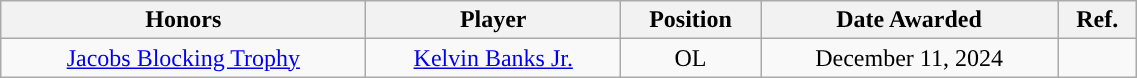<table class="wikitable" style="width: 60%;text-align: center;">
<tr>
<th>Honors</th>
<th>Player</th>
<th>Position</th>
<th>Date Awarded</th>
<th>Ref.</th>
</tr>
<tr align="center">
<td rowspan="1"><a href='#'>Jacobs Blocking Trophy</a></td>
<td><a href='#'>Kelvin Banks Jr.</a></td>
<td>OL</td>
<td rowspan="1">December 11, 2024</td>
<td rowspan="3"></td>
</tr>
</table>
